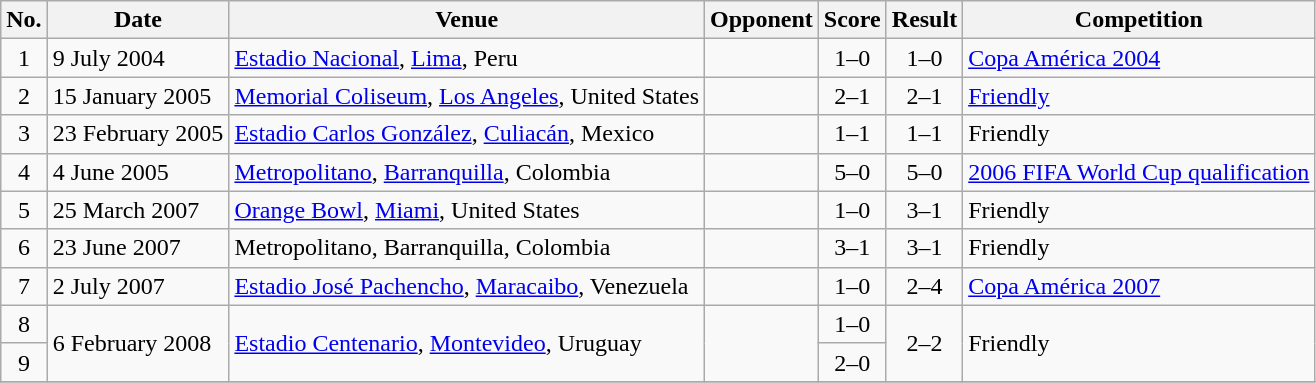<table class="wikitable sortable">
<tr>
<th scope="col">No.</th>
<th scope="col">Date</th>
<th scope="col">Venue</th>
<th scope="col">Opponent</th>
<th scope="col">Score</th>
<th scope="col">Result</th>
<th scope="col">Competition</th>
</tr>
<tr>
<td style="text-align:center">1</td>
<td>9 July 2004</td>
<td><a href='#'>Estadio Nacional</a>, <a href='#'>Lima</a>, Peru</td>
<td></td>
<td style="text-align:center">1–0</td>
<td style="text-align:center">1–0</td>
<td><a href='#'>Copa América 2004</a></td>
</tr>
<tr>
<td style="text-align:center">2</td>
<td>15 January 2005</td>
<td><a href='#'>Memorial Coliseum</a>, <a href='#'>Los Angeles</a>, United States</td>
<td></td>
<td style="text-align:center">2–1</td>
<td style="text-align:center">2–1</td>
<td><a href='#'>Friendly</a></td>
</tr>
<tr>
<td style="text-align:center">3</td>
<td>23 February 2005</td>
<td><a href='#'>Estadio Carlos González</a>, <a href='#'>Culiacán</a>, Mexico</td>
<td></td>
<td style="text-align:center">1–1</td>
<td style="text-align:center">1–1</td>
<td>Friendly</td>
</tr>
<tr>
<td style="text-align:center">4</td>
<td>4 June 2005</td>
<td><a href='#'>Metropolitano</a>, <a href='#'>Barranquilla</a>, Colombia</td>
<td></td>
<td style="text-align:center">5–0</td>
<td style="text-align:center">5–0</td>
<td><a href='#'>2006 FIFA World Cup qualification</a></td>
</tr>
<tr>
<td style="text-align:center">5</td>
<td>25 March 2007</td>
<td><a href='#'>Orange Bowl</a>, <a href='#'>Miami</a>, United States</td>
<td></td>
<td style="text-align:center">1–0</td>
<td style="text-align:center">3–1</td>
<td>Friendly</td>
</tr>
<tr>
<td style="text-align:center">6</td>
<td>23 June 2007</td>
<td>Metropolitano, Barranquilla, Colombia</td>
<td></td>
<td style="text-align:center">3–1</td>
<td style="text-align:center">3–1</td>
<td>Friendly</td>
</tr>
<tr>
<td style="text-align:center">7</td>
<td>2 July 2007</td>
<td><a href='#'>Estadio José Pachencho</a>, <a href='#'>Maracaibo</a>, Venezuela</td>
<td></td>
<td style="text-align:center">1–0</td>
<td style="text-align:center">2–4</td>
<td><a href='#'>Copa América 2007</a></td>
</tr>
<tr>
<td style="text-align:center">8</td>
<td rowspan="2">6 February 2008</td>
<td rowspan="2"><a href='#'>Estadio Centenario</a>, <a href='#'>Montevideo</a>, Uruguay</td>
<td rowspan="2"></td>
<td style="text-align:center">1–0</td>
<td rowspan="2" style="text-align:center">2–2</td>
<td rowspan="2">Friendly</td>
</tr>
<tr>
<td style="text-align:center">9</td>
<td style="text-align:center">2–0</td>
</tr>
<tr>
</tr>
</table>
